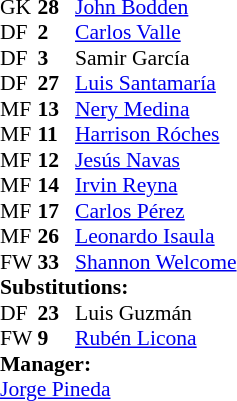<table style = "font-size: 90%" cellspacing = "0" cellpadding = "0">
<tr>
<td colspan = 4></td>
</tr>
<tr>
<th style="width:25px;"></th>
<th style="width:25px;"></th>
</tr>
<tr>
<td>GK</td>
<td><strong>28</strong></td>
<td> <a href='#'>John Bodden</a></td>
</tr>
<tr>
<td>DF</td>
<td><strong>2</strong></td>
<td> <a href='#'>Carlos Valle</a></td>
</tr>
<tr>
<td>DF</td>
<td><strong>3</strong></td>
<td> Samir García</td>
</tr>
<tr>
<td>DF</td>
<td><strong>27</strong></td>
<td> <a href='#'>Luis Santamaría</a></td>
</tr>
<tr>
<td>MF</td>
<td><strong>13</strong></td>
<td> <a href='#'>Nery Medina</a></td>
</tr>
<tr>
<td>MF</td>
<td><strong>11</strong></td>
<td> <a href='#'>Harrison Róches</a></td>
<td></td>
<td></td>
</tr>
<tr>
<td>MF</td>
<td><strong>12</strong></td>
<td> <a href='#'>Jesús Navas</a></td>
<td></td>
<td></td>
</tr>
<tr>
<td>MF</td>
<td><strong>14</strong></td>
<td> <a href='#'>Irvin Reyna</a></td>
</tr>
<tr>
<td>MF</td>
<td><strong>17</strong></td>
<td> <a href='#'>Carlos Pérez</a></td>
</tr>
<tr>
<td>MF</td>
<td><strong>26</strong></td>
<td> <a href='#'>Leonardo Isaula</a></td>
<td></td>
<td></td>
</tr>
<tr>
<td>FW</td>
<td><strong>33</strong></td>
<td> <a href='#'>Shannon Welcome</a></td>
</tr>
<tr>
<td colspan = 3><strong>Substitutions:</strong></td>
</tr>
<tr>
<td>DF</td>
<td><strong>23</strong></td>
<td>Luis Guzmán</td>
<td></td>
<td></td>
</tr>
<tr>
<td>FW</td>
<td><strong>9</strong></td>
<td><a href='#'>Rubén Licona</a></td>
<td></td>
<td></td>
</tr>
<tr>
<td colspan = 3><strong>Manager:</strong></td>
</tr>
<tr>
<td colspan = 3> <a href='#'>Jorge Pineda</a></td>
</tr>
</table>
